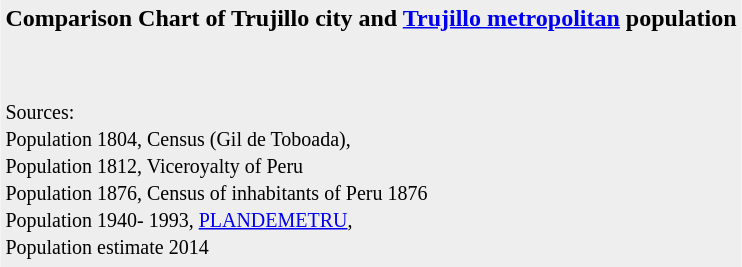<table style=background:#eeeeee align=center>
<tr>
<th>Comparison Chart of Trujillo city and <a href='#'>Trujillo metropolitan</a> population</th>
</tr>
<tr align="center">
<td><br></td>
</tr>
<tr>
<td><br> <small>Sources:<br>Population 1804, Census (Gil de Toboada),<br> Population 1812, Viceroyalty of Peru <br>Population 1876, Census of inhabitants of Peru 1876<br>Population 1940- 1993, <a href='#'>PLANDEMETRU</a>,<br> Population estimate 2014</small></td>
</tr>
<tr>
</tr>
</table>
